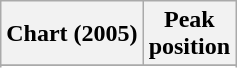<table class="wikitable sortable plainrowheaders" style="text-align:center">
<tr>
<th scope="col">Chart (2005)</th>
<th scope="col">Peak<br> position</th>
</tr>
<tr>
</tr>
<tr>
</tr>
<tr>
</tr>
</table>
